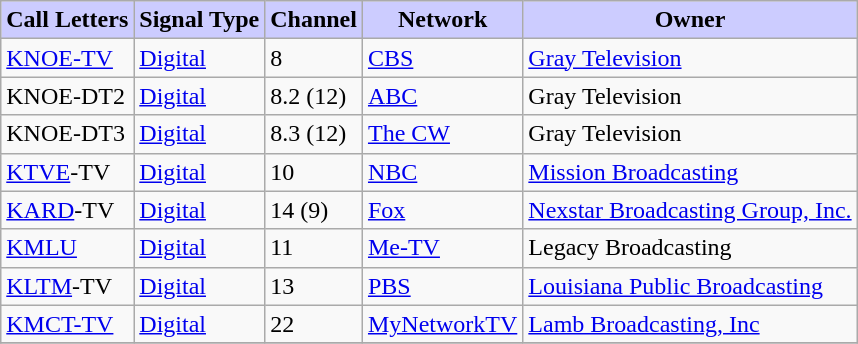<table class="wikitable sortable">
<tr>
<th style="background:#ccccff;"><strong>Call Letters</strong></th>
<th style="background:#ccccff;"><strong>Signal Type</strong></th>
<th style="background:#ccccff;"><strong>Channel</strong></th>
<th style="background:#ccccff;"><strong>Network</strong></th>
<th style="background:#ccccff;"><strong>Owner</strong></th>
</tr>
<tr>
<td><a href='#'>KNOE-TV</a></td>
<td><a href='#'>Digital</a></td>
<td>8</td>
<td><a href='#'>CBS</a></td>
<td><a href='#'>Gray Television</a></td>
</tr>
<tr>
<td>KNOE-DT2</td>
<td><a href='#'>Digital</a></td>
<td>8.2 (12)</td>
<td><a href='#'>ABC</a></td>
<td>Gray Television</td>
</tr>
<tr>
<td>KNOE-DT3</td>
<td><a href='#'>Digital</a></td>
<td>8.3 (12)</td>
<td><a href='#'>The CW</a></td>
<td>Gray Television</td>
</tr>
<tr>
<td><a href='#'>KTVE</a>-TV</td>
<td><a href='#'>Digital</a></td>
<td>10</td>
<td><a href='#'>NBC</a></td>
<td><a href='#'>Mission Broadcasting</a></td>
</tr>
<tr>
<td><a href='#'>KARD</a>-TV</td>
<td><a href='#'>Digital</a></td>
<td>14 (9)</td>
<td><a href='#'>Fox</a></td>
<td><a href='#'>Nexstar Broadcasting Group, Inc.</a></td>
</tr>
<tr>
<td><a href='#'>KMLU</a></td>
<td><a href='#'>Digital</a></td>
<td>11</td>
<td><a href='#'>Me-TV</a></td>
<td>Legacy Broadcasting</td>
</tr>
<tr>
<td><a href='#'>KLTM</a>-TV</td>
<td><a href='#'>Digital</a></td>
<td>13</td>
<td><a href='#'>PBS</a></td>
<td><a href='#'>Louisiana Public Broadcasting</a></td>
</tr>
<tr>
<td><a href='#'>KMCT-TV</a></td>
<td><a href='#'>Digital</a></td>
<td>22</td>
<td><a href='#'>MyNetworkTV</a></td>
<td><a href='#'>Lamb Broadcasting, Inc</a></td>
</tr>
<tr>
</tr>
</table>
